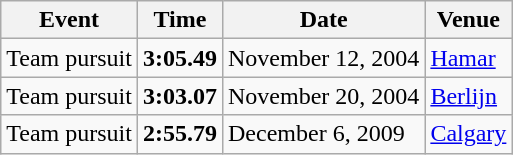<table class='wikitable'>
<tr>
<th>Event</th>
<th>Time</th>
<th>Date</th>
<th>Venue</th>
</tr>
<tr>
<td>Team pursuit</td>
<td><strong>3:05.49</strong></td>
<td>November 12, 2004</td>
<td align=left><a href='#'>Hamar</a></td>
</tr>
<tr>
<td>Team pursuit</td>
<td><strong>3:03.07</strong></td>
<td>November 20, 2004</td>
<td align=left><a href='#'>Berlijn</a></td>
</tr>
<tr>
<td>Team pursuit</td>
<td><strong>2:55.79</strong></td>
<td>December 6, 2009</td>
<td align=left><a href='#'>Calgary</a></td>
</tr>
</table>
